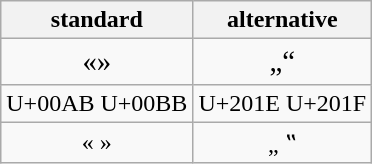<table class="wikitable" style="text-align: center">
<tr>
<th>standard</th>
<th>alternative</th>
</tr>
<tr style="font-size:120%;font-family:gentium,serif;">
<td>«»</td>
<td>„“</td>
</tr>
<tr>
<td>U+00AB U+00BB</td>
<td>U+201E U+201F</td>
</tr>
<tr>
<td>&#171; &#187;</td>
<td>&#8222; &#8223;</td>
</tr>
</table>
